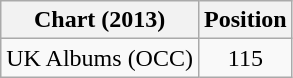<table class="wikitable plainrowheaders">
<tr>
<th>Chart (2013)</th>
<th>Position</th>
</tr>
<tr>
<td>UK Albums (OCC)</td>
<td align="center">115</td>
</tr>
</table>
